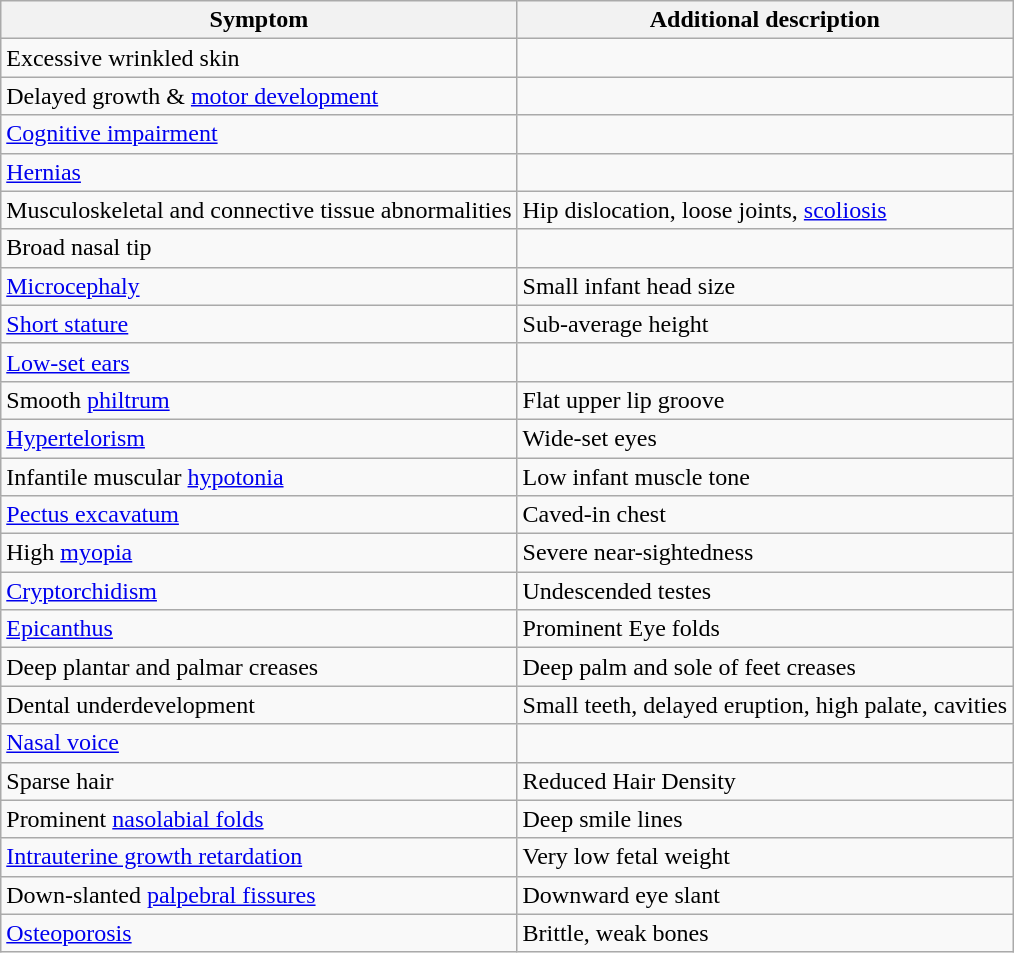<table class="wikitable">
<tr>
<th>Symptom</th>
<th>Additional description</th>
</tr>
<tr>
<td>Excessive wrinkled skin</td>
<td></td>
</tr>
<tr>
<td>Delayed growth & <a href='#'>motor development</a></td>
<td></td>
</tr>
<tr>
<td><a href='#'>Cognitive impairment</a></td>
<td></td>
</tr>
<tr>
<td><a href='#'>Hernias</a></td>
<td></td>
</tr>
<tr>
<td>Musculoskeletal and connective tissue abnormalities</td>
<td>Hip dislocation, loose joints, <a href='#'>scoliosis</a></td>
</tr>
<tr>
<td>Broad nasal tip</td>
<td></td>
</tr>
<tr>
<td><a href='#'>Microcephaly</a></td>
<td>Small infant head size</td>
</tr>
<tr>
<td><a href='#'>Short stature</a></td>
<td>Sub-average height</td>
</tr>
<tr>
<td><a href='#'>Low-set ears</a></td>
<td></td>
</tr>
<tr>
<td>Smooth <a href='#'>philtrum</a></td>
<td>Flat upper lip groove</td>
</tr>
<tr>
<td><a href='#'>Hypertelorism</a></td>
<td>Wide-set eyes</td>
</tr>
<tr>
<td>Infantile muscular <a href='#'>hypotonia</a></td>
<td>Low infant muscle tone</td>
</tr>
<tr>
<td><a href='#'>Pectus excavatum</a></td>
<td>Caved-in chest</td>
</tr>
<tr>
<td>High <a href='#'>myopia</a></td>
<td>Severe near-sightedness</td>
</tr>
<tr>
<td><a href='#'>Cryptorchidism</a></td>
<td>Undescended testes</td>
</tr>
<tr>
<td><a href='#'>Epicanthus</a></td>
<td>Prominent Eye folds</td>
</tr>
<tr>
<td>Deep plantar and palmar creases</td>
<td>Deep palm and sole of feet creases</td>
</tr>
<tr>
<td>Dental underdevelopment</td>
<td>Small teeth, delayed eruption, high palate, cavities</td>
</tr>
<tr>
<td><a href='#'>Nasal voice</a></td>
<td></td>
</tr>
<tr>
<td>Sparse hair</td>
<td>Reduced Hair Density</td>
</tr>
<tr>
<td>Prominent <a href='#'>nasolabial folds</a></td>
<td>Deep smile lines</td>
</tr>
<tr>
<td><a href='#'>Intrauterine growth retardation</a></td>
<td>Very low fetal weight</td>
</tr>
<tr>
<td>Down-slanted <a href='#'>palpebral fissures</a></td>
<td>Downward eye slant</td>
</tr>
<tr>
<td><a href='#'>Osteoporosis</a></td>
<td>Brittle, weak bones</td>
</tr>
</table>
